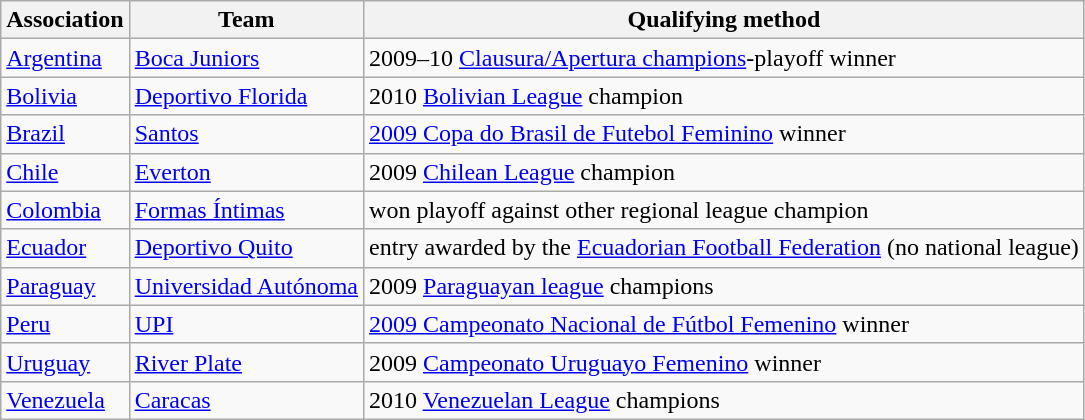<table class="wikitable">
<tr>
<th>Association</th>
<th>Team </th>
<th>Qualifying method</th>
</tr>
<tr>
<td> <a href='#'>Argentina</a></td>
<td><a href='#'>Boca Juniors</a></td>
<td>2009–10 <a href='#'>Clausura/Apertura champions</a>-playoff winner</td>
</tr>
<tr>
<td> <a href='#'>Bolivia</a></td>
<td><a href='#'>Deportivo Florida</a></td>
<td>2010 <a href='#'>Bolivian League</a> champion</td>
</tr>
<tr>
<td> <a href='#'>Brazil</a></td>
<td><a href='#'>Santos</a></td>
<td><a href='#'>2009 Copa do Brasil de Futebol Feminino</a> winner</td>
</tr>
<tr>
<td> <a href='#'>Chile</a></td>
<td><a href='#'>Everton</a></td>
<td>2009 <a href='#'>Chilean League</a> champion</td>
</tr>
<tr>
<td> <a href='#'>Colombia</a></td>
<td><a href='#'>Formas Íntimas</a></td>
<td>won playoff against other regional league champion</td>
</tr>
<tr>
<td> <a href='#'>Ecuador</a></td>
<td><a href='#'>Deportivo Quito</a></td>
<td>entry awarded by the <a href='#'>Ecuadorian Football Federation</a> (no national league)</td>
</tr>
<tr>
<td> <a href='#'>Paraguay</a></td>
<td><a href='#'>Universidad Autónoma</a></td>
<td>2009 <a href='#'>Paraguayan league</a> champions</td>
</tr>
<tr>
<td> <a href='#'>Peru</a></td>
<td><a href='#'>UPI</a></td>
<td><a href='#'>2009 Campeonato Nacional de Fútbol Femenino</a> winner</td>
</tr>
<tr>
<td> <a href='#'>Uruguay</a></td>
<td><a href='#'>River Plate</a></td>
<td>2009 <a href='#'>Campeonato Uruguayo Femenino</a> winner</td>
</tr>
<tr>
<td> <a href='#'>Venezuela</a></td>
<td><a href='#'>Caracas</a></td>
<td>2010 <a href='#'>Venezuelan League</a> champions</td>
</tr>
</table>
